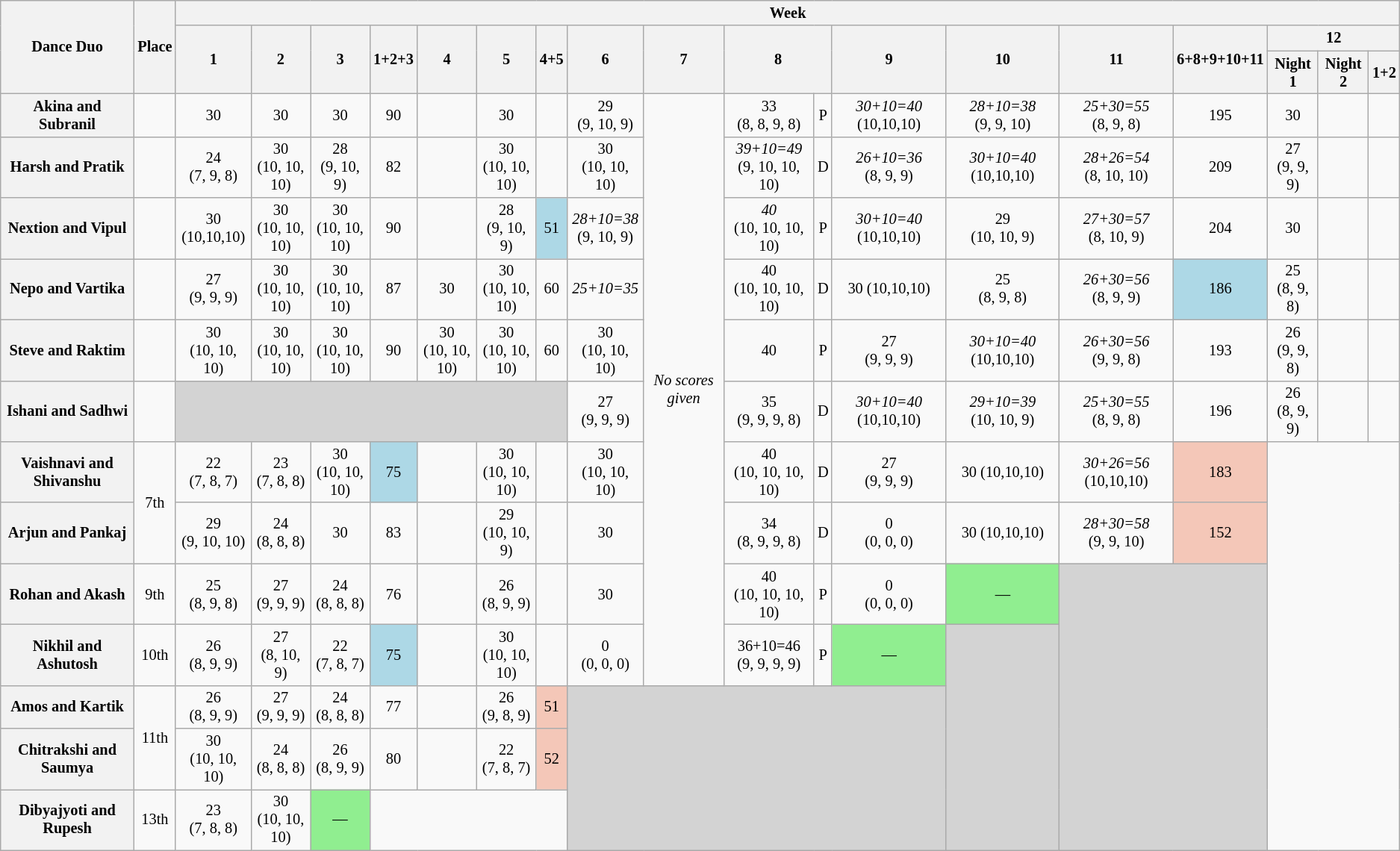<table class="wikitable sortable" style="text-align:center; font-size:85%">
<tr>
<th rowspan="3">Dance Duo<br></th>
<th rowspan="3">Place</th>
<th colspan="18">Week</th>
</tr>
<tr>
<th rowspan="2">1</th>
<th rowspan="2">2</th>
<th rowspan="2">3</th>
<th rowspan="2">1+2+3</th>
<th rowspan="2">4</th>
<th rowspan="2">5</th>
<th rowspan="2">4+5</th>
<th rowspan="2">6</th>
<th rowspan="2">7</th>
<th colspan="2" rowspan="2">8</th>
<th rowspan="2">9</th>
<th rowspan="2">10</th>
<th rowspan="2">11</th>
<th rowspan="2">6+8+9+10+11</th>
<th colspan="3">12</th>
</tr>
<tr>
<th>Night 1</th>
<th>Night 2</th>
<th>1+2</th>
</tr>
<tr>
<th>Akina and Subranil</th>
<td></td>
<td>30<br></td>
<td>30<br></td>
<td>30<br></td>
<td>90</td>
<td></td>
<td>30<br></td>
<td></td>
<td>29<br>(9, 10, 9)</td>
<td rowspan="10"><em>No scores given</em></td>
<td>33<br>(8, 8, 9, 8)</td>
<td>P</td>
<td><em>30+10=40</em> (10,10,10)</td>
<td><em>28+10=38</em><br>(9, 9, 10)</td>
<td><em>25+30=55</em><br>(8, 9, 8)</td>
<td>195</td>
<td>30<br></td>
<td></td>
<td></td>
</tr>
<tr>
<th>Harsh and Pratik</th>
<td></td>
<td>24<br>(7, 9, 8)</td>
<td>30<br>(10, 10, 10)</td>
<td>28<br>(9, 10, 9)</td>
<td>82</td>
<td></td>
<td>30<br>(10, 10, 10)</td>
<td></td>
<td>30<br>(10, 10, 10)</td>
<td><em>39+10=49</em><br>(9, 10, 10, 10)</td>
<td>D</td>
<td><em>26+10=36</em><br>(8, 9, 9)</td>
<td><em>30+10=40</em> (10,10,10)</td>
<td><em>28+26=54</em><br>(8, 10, 10)</td>
<td>209</td>
<td>27<br>(9, 9, 9)</td>
<td></td>
<td></td>
</tr>
<tr>
<th>Nextion and Vipul</th>
<td></td>
<td>30<br>(10,10,10)</td>
<td>30<br>(10, 10, 10)</td>
<td>30<br>(10, 10, 10)</td>
<td>90</td>
<td></td>
<td>28<br>(9, 10, 9)</td>
<td bgcolor="lightblue">51</td>
<td><em>28+10=38</em><br>(9, 10, 9)</td>
<td><em>40</em><br>(10, 10, 10, 10)</td>
<td>P</td>
<td><em>30+10=40</em> (10,10,10)</td>
<td>29<br>(10, 10, 9)</td>
<td><em>27+30=57</em><br>(8, 10, 9)</td>
<td>204</td>
<td>30<br></td>
<td></td>
<td></td>
</tr>
<tr>
<th>Nepo and Vartika</th>
<td></td>
<td>27<br>(9, 9, 9)</td>
<td>30<br>(10, 10, 10)</td>
<td>30<br>(10, 10, 10)</td>
<td>87</td>
<td>30<br></td>
<td>30<br>(10, 10, 10)</td>
<td>60</td>
<td><em>25+10=35</em><br></td>
<td>40<br>(10, 10, 10, 10)</td>
<td>D</td>
<td>30 (10,10,10)</td>
<td>25<br>(8, 9, 8)</td>
<td><em>26+30=56</em><br>(8, 9, 9)</td>
<td bgcolor="lightblue">186</td>
<td>25<br>(8, 9, 8)</td>
<td></td>
<td></td>
</tr>
<tr>
<th>Steve and Raktim</th>
<td></td>
<td>30<br>(10, 10, 10)</td>
<td>30<br>(10, 10, 10)</td>
<td>30<br>(10, 10, 10)</td>
<td>90</td>
<td>30<br>(10, 10, 10)</td>
<td>30<br>(10, 10, 10)</td>
<td>60</td>
<td>30<br>(10, 10, 10)</td>
<td>40<br></td>
<td>P</td>
<td>27<br>(9, 9, 9)</td>
<td><em>30+10=40</em> (10,10,10)</td>
<td><em>26+30=56</em><br>(9, 9, 8)</td>
<td>193</td>
<td>26<br>(9, 9, 8)</td>
<td></td>
<td></td>
</tr>
<tr>
<th>Ishani and Sadhwi</th>
<td></td>
<td colspan="7" bgcolor="lightgrey"></td>
<td>27<br>(9, 9, 9)</td>
<td>35<br>(9, 9, 9, 8)</td>
<td>D</td>
<td><em>30+10=40</em> (10,10,10)</td>
<td><em>29+10=39</em><br>(10, 10, 9)</td>
<td><em>25+30=55</em><br>(8, 9, 8)</td>
<td>196</td>
<td>26<br>(8, 9, 9)</td>
<td></td>
<td></td>
</tr>
<tr>
<th>Vaishnavi and Shivanshu</th>
<td rowspan="2">7th</td>
<td>22<br>(7, 8, 7)</td>
<td>23<br>(7, 8, 8)</td>
<td>30<br>(10, 10, 10)</td>
<td bgcolor="lightblue">75</td>
<td></td>
<td>30<br>(10, 10, 10)</td>
<td></td>
<td>30<br>(10, 10, 10)</td>
<td>40<br>(10, 10, 10, 10)</td>
<td>D</td>
<td>27<br>(9, 9, 9)</td>
<td>30 (10,10,10)</td>
<td><em>30+26=56</em> (10,10,10)</td>
<td bgcolor="#f4c7b8">183</td>
<td colspan="3" rowspan="7"></td>
</tr>
<tr>
<th>Arjun and Pankaj</th>
<td>29<br>(9, 10, 10)</td>
<td>24<br>(8, 8, 8)</td>
<td>30<br></td>
<td>83</td>
<td></td>
<td>29<br>(10, 10, 9)</td>
<td></td>
<td>30<br></td>
<td>34<br>(8, 9, 9, 8)</td>
<td>D</td>
<td>0<br>(0, 0, 0)</td>
<td>30 (10,10,10)</td>
<td><em>28+30=58</em><br>(9, 9, 10)</td>
<td bgcolor="#f4c7b8">152</td>
</tr>
<tr>
<th>Rohan and Akash</th>
<td>9th</td>
<td>25<br>(8, 9, 8)</td>
<td>27<br>(9, 9, 9)</td>
<td>24<br>(8, 8, 8)</td>
<td>76</td>
<td></td>
<td>26<br>(8, 9, 9)</td>
<td></td>
<td>30<br></td>
<td>40<br>(10, 10, 10, 10)</td>
<td>P</td>
<td>0<br>(0, 0, 0)</td>
<td bgcolor="lightgreen">—</td>
<td colspan="2" rowspan="5"  bgcolor="lightgrey"></td>
</tr>
<tr>
<th>Nikhil and Ashutosh</th>
<td>10th</td>
<td>26<br>(8, 9, 9)</td>
<td>27<br>(8, 10, 9)</td>
<td>22<br>(7, 8, 7)</td>
<td bgcolor="lightblue">75</td>
<td></td>
<td>30<br>(10, 10, 10)</td>
<td></td>
<td>0<br>(0, 0, 0)</td>
<td>36+10=46<br>(9, 9, 9, 9)</td>
<td>P</td>
<td bgcolor="lightgreen">—</td>
<td rowspan="4"  bgcolor="lightgrey"></td>
</tr>
<tr>
<th>Amos and Kartik</th>
<td rowspan="2">11th</td>
<td>26<br>(8, 9, 9)</td>
<td>27<br>(9, 9, 9)</td>
<td>24<br>(8, 8, 8)</td>
<td>77</td>
<td></td>
<td>26<br>(9, 8, 9)</td>
<td bgcolor="#f4c7b8">51</td>
<td colspan="5" rowspan="3" bgcolor="lightgrey"></td>
</tr>
<tr>
<th>Chitrakshi and Saumya</th>
<td>30<br>(10, 10, 10)</td>
<td>24<br>(8, 8, 8)</td>
<td>26<br>(8, 9, 9)</td>
<td>80</td>
<td></td>
<td>22<br>(7, 8, 7)</td>
<td bgcolor="#f4c7b8">52</td>
</tr>
<tr>
<th>Dibyajyoti and Rupesh</th>
<td>13th</td>
<td>23<br>(7, 8, 8)</td>
<td>30<br>(10, 10, 10)</td>
<td bgcolor="lightgreen">—</td>
</tr>
</table>
